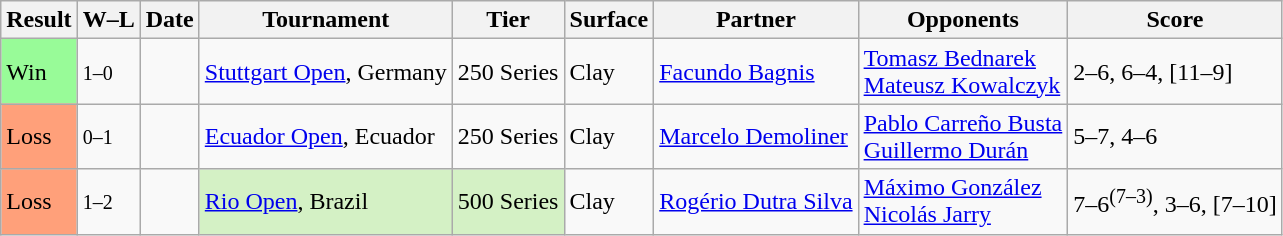<table class="sortable wikitable">
<tr>
<th>Result</th>
<th class="unsortable">W–L</th>
<th>Date</th>
<th>Tournament</th>
<th>Tier</th>
<th>Surface</th>
<th>Partner</th>
<th>Opponents</th>
<th class="unsortable">Score</th>
</tr>
<tr>
<td bgcolor=98FB98>Win</td>
<td><small>1–0</small></td>
<td><a href='#'></a></td>
<td><a href='#'>Stuttgart Open</a>, Germany</td>
<td>250 Series</td>
<td>Clay</td>
<td> <a href='#'>Facundo Bagnis</a></td>
<td> <a href='#'>Tomasz Bednarek</a><br> <a href='#'>Mateusz Kowalczyk</a></td>
<td>2–6, 6–4, [11–9]</td>
</tr>
<tr>
<td bgcolor=FFA07A>Loss</td>
<td><small>0–1</small></td>
<td><a href='#'></a></td>
<td><a href='#'>Ecuador Open</a>, Ecuador</td>
<td>250 Series</td>
<td>Clay</td>
<td> <a href='#'>Marcelo Demoliner</a></td>
<td> <a href='#'>Pablo Carreño Busta</a><br> <a href='#'>Guillermo Durán</a></td>
<td>5–7, 4–6</td>
</tr>
<tr>
<td bgcolor=FFA07A>Loss</td>
<td><small>1–2</small></td>
<td><a href='#'></a></td>
<td style="background:#D4F1C5;"><a href='#'>Rio Open</a>, Brazil</td>
<td style="background:#D4F1C5;">500 Series</td>
<td>Clay</td>
<td> <a href='#'>Rogério Dutra Silva</a></td>
<td> <a href='#'>Máximo González</a><br> <a href='#'>Nicolás Jarry</a></td>
<td>7–6<sup>(7–3)</sup>, 3–6, [7–10]</td>
</tr>
</table>
